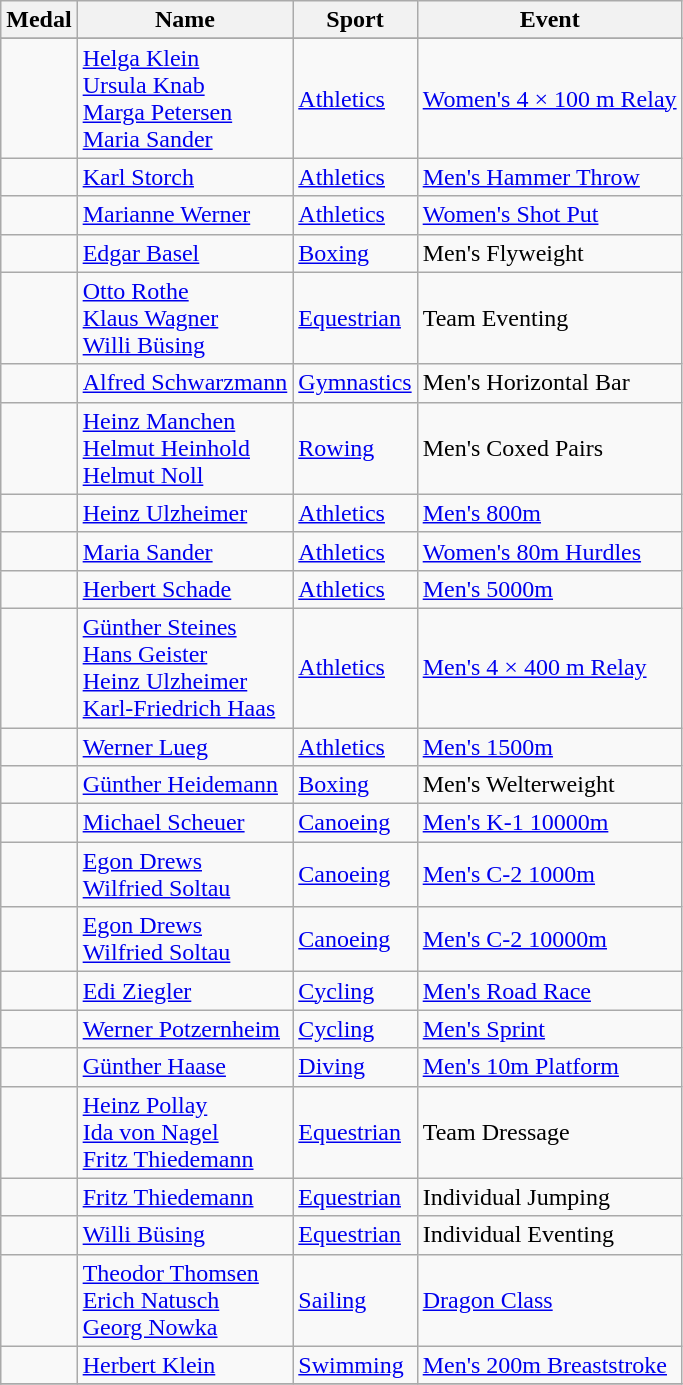<table class="wikitable sortable" style="font-size:100%">
<tr>
<th>Medal</th>
<th>Name</th>
<th>Sport</th>
<th>Event</th>
</tr>
<tr>
</tr>
<tr>
<td></td>
<td><a href='#'>Helga Klein</a><br> <a href='#'>Ursula Knab</a><br> <a href='#'>Marga Petersen</a><br> <a href='#'>Maria Sander</a></td>
<td><a href='#'>Athletics</a></td>
<td><a href='#'>Women's 4 × 100 m Relay</a></td>
</tr>
<tr>
<td></td>
<td><a href='#'>Karl Storch</a></td>
<td><a href='#'>Athletics</a></td>
<td><a href='#'>Men's Hammer Throw</a></td>
</tr>
<tr>
<td></td>
<td><a href='#'>Marianne Werner</a></td>
<td><a href='#'>Athletics</a></td>
<td><a href='#'>Women's Shot Put</a></td>
</tr>
<tr>
<td></td>
<td><a href='#'>Edgar Basel</a></td>
<td><a href='#'>Boxing</a></td>
<td>Men's Flyweight</td>
</tr>
<tr>
<td></td>
<td><a href='#'>Otto Rothe</a><br> <a href='#'>Klaus Wagner</a><br> <a href='#'>Willi Büsing</a></td>
<td><a href='#'>Equestrian</a></td>
<td>Team Eventing</td>
</tr>
<tr>
<td></td>
<td><a href='#'>Alfred Schwarzmann</a></td>
<td><a href='#'>Gymnastics</a></td>
<td>Men's Horizontal Bar</td>
</tr>
<tr>
<td></td>
<td><a href='#'>Heinz Manchen</a><br> <a href='#'>Helmut Heinhold</a><br> <a href='#'>Helmut Noll</a></td>
<td><a href='#'>Rowing</a></td>
<td>Men's Coxed Pairs</td>
</tr>
<tr>
<td></td>
<td><a href='#'>Heinz Ulzheimer</a></td>
<td><a href='#'>Athletics</a></td>
<td><a href='#'>Men's 800m</a></td>
</tr>
<tr>
<td></td>
<td><a href='#'>Maria Sander</a></td>
<td><a href='#'>Athletics</a></td>
<td><a href='#'>Women's 80m Hurdles</a></td>
</tr>
<tr>
<td></td>
<td><a href='#'>Herbert Schade</a></td>
<td><a href='#'>Athletics</a></td>
<td><a href='#'>Men's 5000m</a></td>
</tr>
<tr>
<td></td>
<td><a href='#'>Günther Steines</a><br> <a href='#'>Hans Geister</a><br> <a href='#'>Heinz Ulzheimer</a><br> <a href='#'>Karl-Friedrich Haas</a></td>
<td><a href='#'>Athletics</a></td>
<td><a href='#'>Men's 4 × 400 m Relay</a></td>
</tr>
<tr>
<td></td>
<td><a href='#'>Werner Lueg</a></td>
<td><a href='#'>Athletics</a></td>
<td><a href='#'>Men's 1500m</a></td>
</tr>
<tr>
<td></td>
<td><a href='#'>Günther Heidemann</a></td>
<td><a href='#'>Boxing</a></td>
<td>Men's Welterweight</td>
</tr>
<tr>
<td></td>
<td><a href='#'>Michael Scheuer</a></td>
<td><a href='#'>Canoeing</a></td>
<td><a href='#'>Men's K-1 10000m</a></td>
</tr>
<tr>
<td></td>
<td><a href='#'>Egon Drews</a><br> <a href='#'>Wilfried Soltau</a></td>
<td><a href='#'>Canoeing</a></td>
<td><a href='#'>Men's C-2 1000m</a></td>
</tr>
<tr>
<td></td>
<td><a href='#'>Egon Drews</a><br> <a href='#'>Wilfried Soltau</a></td>
<td><a href='#'>Canoeing</a></td>
<td><a href='#'>Men's C-2 10000m</a></td>
</tr>
<tr>
<td></td>
<td><a href='#'>Edi Ziegler</a></td>
<td><a href='#'>Cycling</a></td>
<td><a href='#'>Men's Road Race</a></td>
</tr>
<tr>
<td></td>
<td><a href='#'>Werner Potzernheim</a></td>
<td><a href='#'>Cycling</a></td>
<td><a href='#'>Men's Sprint</a></td>
</tr>
<tr>
<td></td>
<td><a href='#'>Günther Haase</a></td>
<td><a href='#'>Diving</a></td>
<td><a href='#'>Men's 10m Platform</a></td>
</tr>
<tr>
<td></td>
<td><a href='#'>Heinz Pollay</a><br> <a href='#'>Ida von Nagel</a><br> <a href='#'>Fritz Thiedemann</a></td>
<td><a href='#'>Equestrian</a></td>
<td>Team Dressage</td>
</tr>
<tr>
<td></td>
<td><a href='#'>Fritz Thiedemann</a></td>
<td><a href='#'>Equestrian</a></td>
<td>Individual Jumping</td>
</tr>
<tr>
<td></td>
<td><a href='#'>Willi Büsing</a></td>
<td><a href='#'>Equestrian</a></td>
<td>Individual Eventing</td>
</tr>
<tr>
<td></td>
<td><a href='#'>Theodor Thomsen</a><br> <a href='#'>Erich Natusch</a><br> <a href='#'>Georg Nowka</a></td>
<td><a href='#'>Sailing</a></td>
<td><a href='#'>Dragon Class</a></td>
</tr>
<tr>
<td></td>
<td><a href='#'>Herbert Klein</a></td>
<td><a href='#'>Swimming</a></td>
<td><a href='#'>Men's 200m Breaststroke</a></td>
</tr>
<tr>
</tr>
</table>
